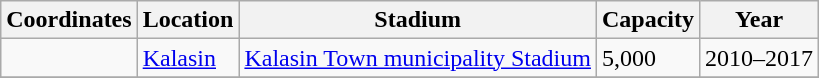<table class="wikitable sortable">
<tr>
<th>Coordinates</th>
<th>Location</th>
<th>Stadium</th>
<th>Capacity</th>
<th>Year</th>
</tr>
<tr>
<td></td>
<td><a href='#'>Kalasin</a></td>
<td><a href='#'>Kalasin Town municipality Stadium</a></td>
<td>5,000</td>
<td>2010–2017</td>
</tr>
<tr>
</tr>
</table>
